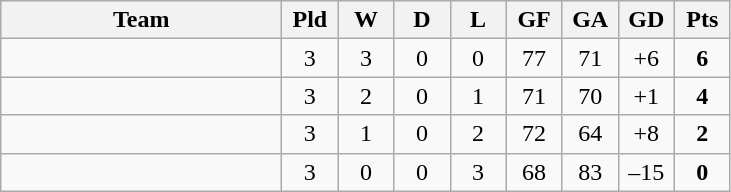<table class="wikitable" style="text-align: center;">
<tr>
<th width="180">Team</th>
<th width="30">Pld</th>
<th width="30">W</th>
<th width="30">D</th>
<th width="30">L</th>
<th width="30">GF</th>
<th width="30">GA</th>
<th width="30">GD</th>
<th width="30">Pts</th>
</tr>
<tr>
<td align="left"></td>
<td>3</td>
<td>3</td>
<td>0</td>
<td>0</td>
<td>77</td>
<td>71</td>
<td>+6</td>
<td><strong>6</strong></td>
</tr>
<tr>
<td align="left"></td>
<td>3</td>
<td>2</td>
<td>0</td>
<td>1</td>
<td>71</td>
<td>70</td>
<td>+1</td>
<td><strong>4</strong></td>
</tr>
<tr>
<td align="left"></td>
<td>3</td>
<td>1</td>
<td>0</td>
<td>2</td>
<td>72</td>
<td>64</td>
<td>+8</td>
<td><strong>2</strong></td>
</tr>
<tr>
<td align="left"></td>
<td>3</td>
<td>0</td>
<td>0</td>
<td>3</td>
<td>68</td>
<td>83</td>
<td>–15</td>
<td><strong>0</strong></td>
</tr>
</table>
